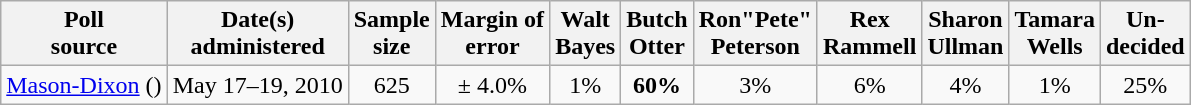<table class="wikitable" style="text-align:center;">
<tr valign="top">
<th>Poll<br>source</th>
<th>Date(s)<br> administered</th>
<th>Sample<br>size</th>
<th>Margin of<br>error</th>
<th>Walt<br>Bayes</th>
<th>Butch<br>Otter</th>
<th>Ron"Pete"<br>Peterson</th>
<th>Rex<br>Rammell</th>
<th>Sharon<br>Ullman</th>
<th>Tamara<br>Wells</th>
<th>Un-<br>decided</th>
</tr>
<tr align=center>
<td align=left><a href='#'>Mason-Dixon</a> ()</td>
<td>May 17–19, 2010</td>
<td>625</td>
<td>± 4.0%</td>
<td>1%</td>
<td><strong>60%</strong></td>
<td>3%</td>
<td>6%</td>
<td>4%</td>
<td>1%</td>
<td>25%</td>
</tr>
</table>
